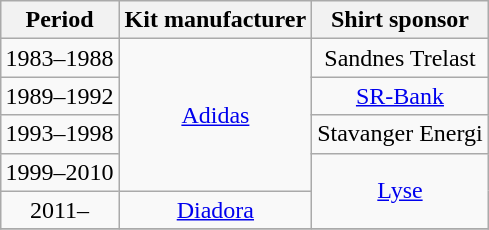<table class="wikitable collapsible" style="text-align:center; float:right; margin-left:1em;">
<tr>
<th>Period</th>
<th>Kit manufacturer</th>
<th>Shirt sponsor</th>
</tr>
<tr>
<td>1983–1988</td>
<td rowspan=4><a href='#'>Adidas</a></td>
<td>Sandnes Trelast</td>
</tr>
<tr>
<td>1989–1992</td>
<td><a href='#'>SR-Bank</a></td>
</tr>
<tr>
<td>1993–1998</td>
<td>Stavanger Energi</td>
</tr>
<tr>
<td>1999–2010</td>
<td rowspan=2><a href='#'>Lyse</a></td>
</tr>
<tr>
<td>2011–</td>
<td rowspan=1><a href='#'>Diadora</a></td>
</tr>
<tr>
</tr>
</table>
